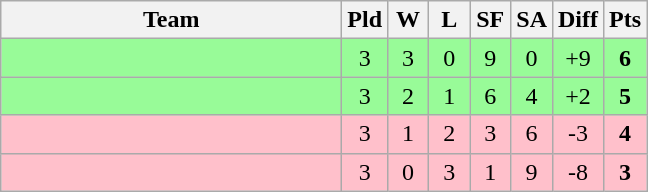<table class=wikitable style="text-align:center">
<tr>
<th width=220>Team</th>
<th width=20>Pld</th>
<th width=20>W</th>
<th width=20>L</th>
<th width=20>SF</th>
<th width=20>SA</th>
<th width=20>Diff</th>
<th width=20>Pts</th>
</tr>
<tr style="background: #98fb98">
<td align=left></td>
<td>3</td>
<td>3</td>
<td>0</td>
<td>9</td>
<td>0</td>
<td>+9</td>
<td><strong>6</strong></td>
</tr>
<tr style="background:  #98fb98">
<td align=left></td>
<td>3</td>
<td>2</td>
<td>1</td>
<td>6</td>
<td>4</td>
<td>+2</td>
<td><strong>5</strong></td>
</tr>
<tr style="background: pink">
<td align=left></td>
<td>3</td>
<td>1</td>
<td>2</td>
<td>3</td>
<td>6</td>
<td>-3</td>
<td><strong>4</strong></td>
</tr>
<tr style="background: pink">
<td align=left></td>
<td>3</td>
<td>0</td>
<td>3</td>
<td>1</td>
<td>9</td>
<td>-8</td>
<td><strong>3</strong></td>
</tr>
</table>
